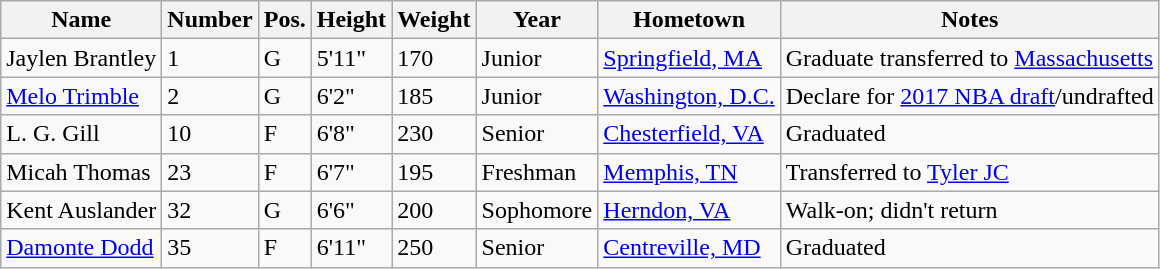<table class="wikitable sortable" border="1">
<tr>
<th>Name</th>
<th>Number</th>
<th>Pos.</th>
<th>Height</th>
<th>Weight</th>
<th>Year</th>
<th>Hometown</th>
<th class="unsortable">Notes</th>
</tr>
<tr>
<td>Jaylen Brantley</td>
<td>1</td>
<td>G</td>
<td>5'11"</td>
<td>170</td>
<td>Junior</td>
<td><a href='#'>Springfield, MA</a></td>
<td>Graduate transferred to <a href='#'>Massachusetts</a></td>
</tr>
<tr>
<td><a href='#'>Melo Trimble</a></td>
<td>2</td>
<td>G</td>
<td>6'2"</td>
<td>185</td>
<td>Junior</td>
<td><a href='#'>Washington, D.C.</a></td>
<td>Declare for <a href='#'>2017 NBA draft</a>/undrafted</td>
</tr>
<tr>
<td>L. G. Gill</td>
<td>10</td>
<td>F</td>
<td>6'8"</td>
<td>230</td>
<td>Senior</td>
<td><a href='#'>Chesterfield, VA</a></td>
<td>Graduated</td>
</tr>
<tr>
<td>Micah Thomas</td>
<td>23</td>
<td>F</td>
<td>6'7"</td>
<td>195</td>
<td>Freshman</td>
<td><a href='#'>Memphis, TN</a></td>
<td>Transferred to <a href='#'>Tyler JC</a></td>
</tr>
<tr>
<td>Kent Auslander</td>
<td>32</td>
<td>G</td>
<td>6'6"</td>
<td>200</td>
<td>Sophomore</td>
<td><a href='#'>Herndon, VA</a></td>
<td>Walk-on; didn't return</td>
</tr>
<tr>
<td><a href='#'>Damonte Dodd</a></td>
<td>35</td>
<td>F</td>
<td>6'11"</td>
<td>250</td>
<td>Senior</td>
<td><a href='#'>Centreville, MD</a></td>
<td>Graduated</td>
</tr>
</table>
